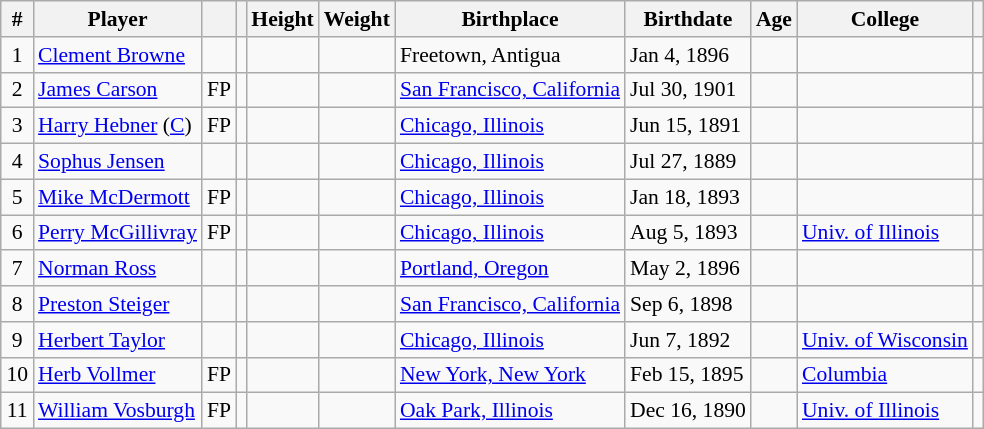<table class="wikitable sortable" style="text-align: left; font-size: 90%; margin-left: 1em;">
<tr>
<th>#</th>
<th>Player</th>
<th></th>
<th></th>
<th>Height</th>
<th>Weight</th>
<th>Birthplace</th>
<th>Birthdate</th>
<th>Age</th>
<th>College</th>
<th></th>
</tr>
<tr>
<td style="text-align: center;">1</td>
<td data-sort-value="Browne, Clement"><a href='#'>Clement Browne</a></td>
<td style="text-align: center;"></td>
<td style="text-align: center;"></td>
<td></td>
<td></td>
<td> Freetown, Antigua</td>
<td>Jan 4, 1896</td>
<td></td>
<td></td>
<td></td>
</tr>
<tr>
<td style="text-align: center;">2</td>
<td data-sort-value="Carson, James"><a href='#'>James Carson</a></td>
<td style="text-align: center;">FP</td>
<td style="text-align: center;"></td>
<td></td>
<td></td>
<td> <a href='#'>San Francisco, California</a></td>
<td>Jul 30, 1901</td>
<td></td>
<td></td>
<td></td>
</tr>
<tr>
<td style="text-align: center;">3</td>
<td data-sort-value="Hebner, Harry"><a href='#'>Harry Hebner</a> (<a href='#'>C</a>)</td>
<td style="text-align: center;">FP</td>
<td style="text-align: center;"></td>
<td></td>
<td></td>
<td> <a href='#'>Chicago, Illinois</a></td>
<td>Jun 15, 1891</td>
<td></td>
<td></td>
<td></td>
</tr>
<tr>
<td style="text-align: center;">4</td>
<td data-sort-value="Jensen, Sophus"><a href='#'>Sophus Jensen</a></td>
<td style="text-align: center;"></td>
<td style="text-align: center;"></td>
<td></td>
<td></td>
<td> <a href='#'>Chicago, Illinois</a></td>
<td>Jul 27, 1889</td>
<td></td>
<td></td>
<td></td>
</tr>
<tr>
<td style="text-align: center;">5</td>
<td data-sort-value="McDermott, Mike"><a href='#'>Mike McDermott</a></td>
<td style="text-align: center;">FP</td>
<td style="text-align: center;"></td>
<td></td>
<td></td>
<td> <a href='#'>Chicago, Illinois</a></td>
<td>Jan 18, 1893</td>
<td></td>
<td></td>
<td></td>
</tr>
<tr>
<td style="text-align: center;">6</td>
<td data-sort-value="McGillivray, Perry"><a href='#'>Perry McGillivray</a></td>
<td style="text-align: center;">FP</td>
<td style="text-align: center;"></td>
<td></td>
<td></td>
<td> <a href='#'>Chicago, Illinois</a></td>
<td>Aug 5, 1893</td>
<td></td>
<td><a href='#'>Univ. of Illinois</a></td>
<td></td>
</tr>
<tr>
<td style="text-align: center;">7</td>
<td data-sort-value="Ross, Norman"><a href='#'>Norman Ross</a></td>
<td style="text-align: center;"></td>
<td style="text-align: center;"></td>
<td></td>
<td></td>
<td> <a href='#'>Portland, Oregon</a></td>
<td>May 2, 1896</td>
<td></td>
<td></td>
<td></td>
</tr>
<tr>
<td style="text-align: center;">8</td>
<td data-sort-value="Steiger, Preston"><a href='#'>Preston Steiger</a></td>
<td style="text-align: center;"></td>
<td style="text-align: center;"></td>
<td></td>
<td></td>
<td> <a href='#'>San Francisco, California</a></td>
<td>Sep 6, 1898</td>
<td></td>
<td></td>
<td></td>
</tr>
<tr>
<td style="text-align: center;">9</td>
<td data-sort-value="Taylor, Herbert"><a href='#'>Herbert Taylor</a></td>
<td style="text-align: center;"></td>
<td style="text-align: center;"></td>
<td></td>
<td></td>
<td> <a href='#'>Chicago, Illinois</a></td>
<td>Jun 7, 1892</td>
<td></td>
<td><a href='#'>Univ. of Wisconsin</a></td>
<td></td>
</tr>
<tr>
<td style="text-align: center;">10</td>
<td data-sort-value="Vollmer, Herb"><a href='#'>Herb Vollmer</a></td>
<td style="text-align: center;">FP</td>
<td style="text-align: center;"></td>
<td></td>
<td></td>
<td> <a href='#'>New York, New York</a></td>
<td>Feb 15, 1895</td>
<td></td>
<td><a href='#'>Columbia</a></td>
<td></td>
</tr>
<tr>
<td style="text-align: center;">11</td>
<td data-sort-value="Vosburgh, William"><a href='#'>William Vosburgh</a></td>
<td style="text-align: center;">FP</td>
<td style="text-align: center;"></td>
<td></td>
<td></td>
<td> <a href='#'>Oak Park, Illinois</a></td>
<td>Dec 16, 1890</td>
<td></td>
<td><a href='#'>Univ. of Illinois</a></td>
<td></td>
</tr>
</table>
